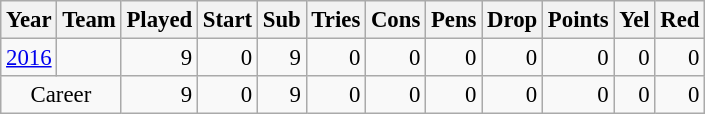<table class="wikitable sortable" style="font-size: 95%; text-align: right;">
<tr>
<th>Year</th>
<th>Team</th>
<th>Played</th>
<th>Start</th>
<th>Sub</th>
<th>Tries</th>
<th>Cons</th>
<th>Pens</th>
<th>Drop</th>
<th>Points</th>
<th>Yel</th>
<th>Red</th>
</tr>
<tr>
<td align="left"><a href='#'>2016</a></td>
<td align="left"></td>
<td>9</td>
<td>0</td>
<td>9</td>
<td>0</td>
<td>0</td>
<td>0</td>
<td>0</td>
<td>0</td>
<td>0</td>
<td>0</td>
</tr>
<tr class="sortbottom">
<td style="text-align:center;" colspan="2">Career</td>
<td>9</td>
<td>0</td>
<td>9</td>
<td>0</td>
<td>0</td>
<td>0</td>
<td>0</td>
<td>0</td>
<td>0</td>
<td>0</td>
</tr>
</table>
